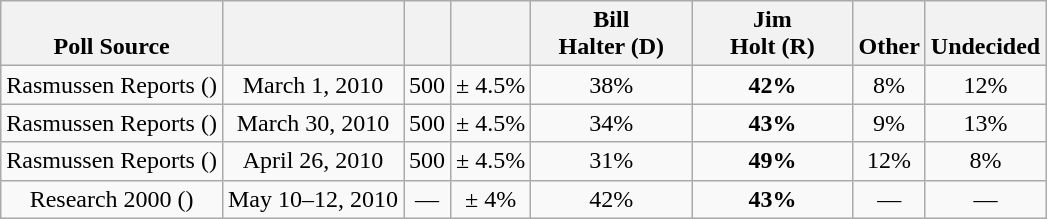<table class="wikitable" style="text-align:center">
<tr valign=bottom>
<th>Poll Source</th>
<th></th>
<th></th>
<th></th>
<th style="width:100px;">Bill<br>Halter (D)</th>
<th style="width:100px;">Jim<br>Holt (R)</th>
<th>Other</th>
<th>Undecided</th>
</tr>
<tr>
<td>Rasmussen Reports ()</td>
<td>March 1, 2010</td>
<td>500</td>
<td>± 4.5%</td>
<td>38%</td>
<td><strong>42%</strong></td>
<td>8%</td>
<td>12%</td>
</tr>
<tr>
<td>Rasmussen Reports ()</td>
<td>March 30, 2010</td>
<td>500</td>
<td>± 4.5%</td>
<td>34%</td>
<td><strong>43%</strong></td>
<td>9%</td>
<td>13%</td>
</tr>
<tr>
<td>Rasmussen Reports ()</td>
<td>April 26, 2010</td>
<td>500</td>
<td>± 4.5%</td>
<td>31%</td>
<td><strong>49%</strong></td>
<td>12%</td>
<td>8%</td>
</tr>
<tr>
<td>Research 2000 ()</td>
<td>May 10–12, 2010</td>
<td>—</td>
<td>± 4%</td>
<td>42%</td>
<td><strong>43%</strong></td>
<td>—</td>
<td>—</td>
</tr>
</table>
